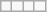<table class=wikitable>
<tr>
<td></td>
<td></td>
<td></td>
<td></td>
</tr>
</table>
